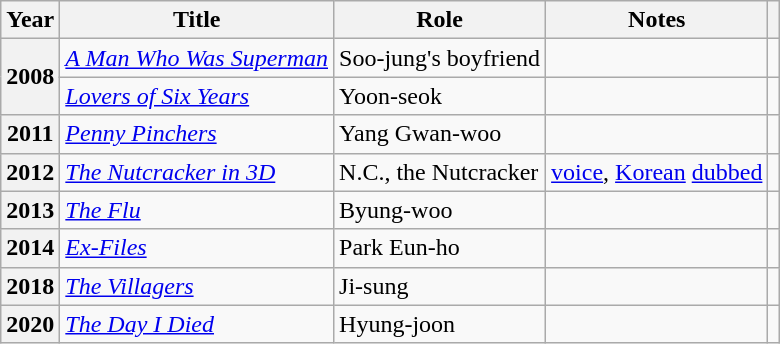<table class="wikitable plainrowheaders sortable">
<tr>
<th scope="col">Year</th>
<th scope="col">Title</th>
<th scope="col">Role</th>
<th scope="col">Notes</th>
<th scope="col" class="unsortable"></th>
</tr>
<tr>
<th scope="row" rowspan="2">2008</th>
<td><em><a href='#'>A Man Who Was Superman</a></em></td>
<td>Soo-jung's boyfriend</td>
<td></td>
<td style="text-align:center"></td>
</tr>
<tr>
<td><em><a href='#'>Lovers of Six Years</a></em></td>
<td>Yoon-seok</td>
<td></td>
<td style="text-align:center"></td>
</tr>
<tr>
<th scope="row">2011</th>
<td><em><a href='#'>Penny Pinchers</a></em></td>
<td>Yang Gwan-woo</td>
<td></td>
<td style="text-align:center"></td>
</tr>
<tr>
<th scope="row">2012</th>
<td><em><a href='#'>The Nutcracker in 3D</a></em></td>
<td>N.C., the Nutcracker</td>
<td><a href='#'>voice</a>, <a href='#'>Korean</a> <a href='#'>dubbed</a></td>
<td style="text-align:center"></td>
</tr>
<tr>
<th scope="row">2013</th>
<td><em><a href='#'>The Flu</a></em></td>
<td>Byung-woo</td>
<td></td>
<td style="text-align:center"></td>
</tr>
<tr>
<th scope="row">2014</th>
<td><em><a href='#'>Ex-Files</a></em></td>
<td>Park Eun-ho</td>
<td></td>
<td style="text-align:center"></td>
</tr>
<tr>
<th scope="row">2018</th>
<td><em><a href='#'>The Villagers</a></em></td>
<td>Ji-sung</td>
<td></td>
<td style="text-align:center"></td>
</tr>
<tr>
<th scope="row">2020</th>
<td><em> <a href='#'>The Day I Died</a></em></td>
<td>Hyung-joon</td>
<td></td>
<td style="text-align:center"></td>
</tr>
</table>
